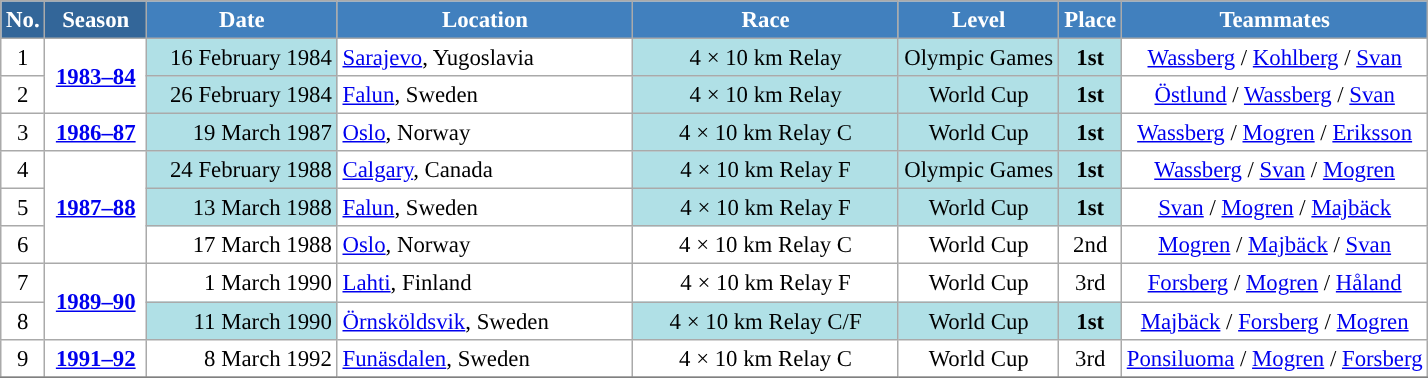<table class="wikitable sortable" style="font-size:95%; text-align:center; border:grey solid 1px; border-collapse:collapse; background:#ffffff;">
<tr style="background:#efefef;">
<th style="background-color:#369; color:white;">No.</th>
<th style="background-color:#369; color:white;">Season</th>
<th style="background-color:#4180be; color:white; width:120px;">Date</th>
<th style="background-color:#4180be; color:white; width:190px;">Location</th>
<th style="background-color:#4180be; color:white; width:170px;">Race</th>
<th style="background-color:#4180be; color:white; width:100px;">Level</th>
<th style="background-color:#4180be; color:white;">Place</th>
<th style="background-color:#4180be; color:white;">Teammates</th>
</tr>
<tr>
<td align=center>1</td>
<td rowspan=2 align=center><strong><a href='#'>1983–84</a></strong></td>
<td bgcolor="#BOEOE6" align=right>16 February 1984</td>
<td align=left> <a href='#'>Sarajevo</a>, Yugoslavia</td>
<td bgcolor="#BOEOE6">4 × 10 km Relay</td>
<td bgcolor="#BOEOE6">Olympic Games</td>
<td bgcolor="#BOEOE6"><strong>1st</strong></td>
<td><a href='#'>Wassberg</a> / <a href='#'>Kohlberg</a> / <a href='#'>Svan</a></td>
</tr>
<tr>
<td align=center>2</td>
<td bgcolor="#BOEOE6" align=right>26 February 1984</td>
<td align=left> <a href='#'>Falun</a>, Sweden</td>
<td bgcolor="#BOEOE6">4 × 10 km Relay</td>
<td bgcolor="#BOEOE6">World Cup</td>
<td bgcolor="#BOEOE6"><strong>1st</strong></td>
<td><a href='#'>Östlund</a> / <a href='#'>Wassberg</a> / <a href='#'>Svan</a></td>
</tr>
<tr>
<td align=center>3</td>
<td rowspan=1 align=center><strong><a href='#'>1986–87</a></strong></td>
<td bgcolor="#BOEOE6" align=right>19 March 1987</td>
<td align=left> <a href='#'>Oslo</a>, Norway</td>
<td bgcolor="#BOEOE6">4 × 10 km Relay C</td>
<td bgcolor="#BOEOE6">World Cup</td>
<td bgcolor="#BOEOE6"><strong>1st</strong></td>
<td><a href='#'>Wassberg</a> / <a href='#'>Mogren</a> / <a href='#'>Eriksson</a></td>
</tr>
<tr>
<td align=center>4</td>
<td rowspan=3 align=center><strong><a href='#'>1987–88</a></strong></td>
<td bgcolor="#BOEOE6" align=right>24 February 1988</td>
<td align=left> <a href='#'>Calgary</a>, Canada</td>
<td bgcolor="#BOEOE6">4 × 10 km Relay F</td>
<td bgcolor="#BOEOE6">Olympic Games</td>
<td bgcolor="#BOEOE6"><strong>1st</strong></td>
<td><a href='#'>Wassberg</a> / <a href='#'>Svan</a> / <a href='#'>Mogren</a></td>
</tr>
<tr>
<td align=center>5</td>
<td bgcolor="#BOEOE6" align=right>13 March 1988</td>
<td align=left> <a href='#'>Falun</a>, Sweden</td>
<td bgcolor="#BOEOE6">4 × 10 km Relay F</td>
<td bgcolor="#BOEOE6">World Cup</td>
<td bgcolor="#BOEOE6"><strong>1st</strong></td>
<td><a href='#'>Svan</a> /  <a href='#'>Mogren</a> / <a href='#'>Majbäck</a></td>
</tr>
<tr>
<td align=center>6</td>
<td align=right>17 March 1988</td>
<td align=left> <a href='#'>Oslo</a>, Norway</td>
<td>4 × 10 km Relay C</td>
<td>World Cup</td>
<td>2nd</td>
<td><a href='#'>Mogren</a> / <a href='#'>Majbäck</a> / <a href='#'>Svan</a></td>
</tr>
<tr>
<td align=center>7</td>
<td rowspan=2 align=center><strong> <a href='#'>1989–90</a> </strong></td>
<td align=right>1 March 1990</td>
<td align=left> <a href='#'>Lahti</a>, Finland</td>
<td>4 × 10 km Relay F</td>
<td>World Cup</td>
<td>3rd</td>
<td><a href='#'>Forsberg</a> / <a href='#'>Mogren</a> / <a href='#'>Håland</a></td>
</tr>
<tr>
<td align=center>8</td>
<td bgcolor="#BOEOE6" align=right>11 March 1990</td>
<td align=left> <a href='#'>Örnsköldsvik</a>, Sweden</td>
<td bgcolor="#BOEOE6">4 × 10 km Relay C/F</td>
<td bgcolor="#BOEOE6">World Cup</td>
<td bgcolor="#BOEOE6"><strong>1st</strong></td>
<td><a href='#'>Majbäck</a> / <a href='#'>Forsberg</a> / <a href='#'>Mogren</a></td>
</tr>
<tr>
<td align=center>9</td>
<td rowspan=1 align=center><strong> <a href='#'>1991–92</a> </strong></td>
<td align=right>8 March 1992</td>
<td align=left> <a href='#'>Funäsdalen</a>, Sweden</td>
<td>4 × 10 km Relay C</td>
<td>World Cup</td>
<td>3rd</td>
<td><a href='#'>Ponsiluoma</a> / <a href='#'>Mogren</a> /  <a href='#'>Forsberg</a></td>
</tr>
<tr>
</tr>
</table>
